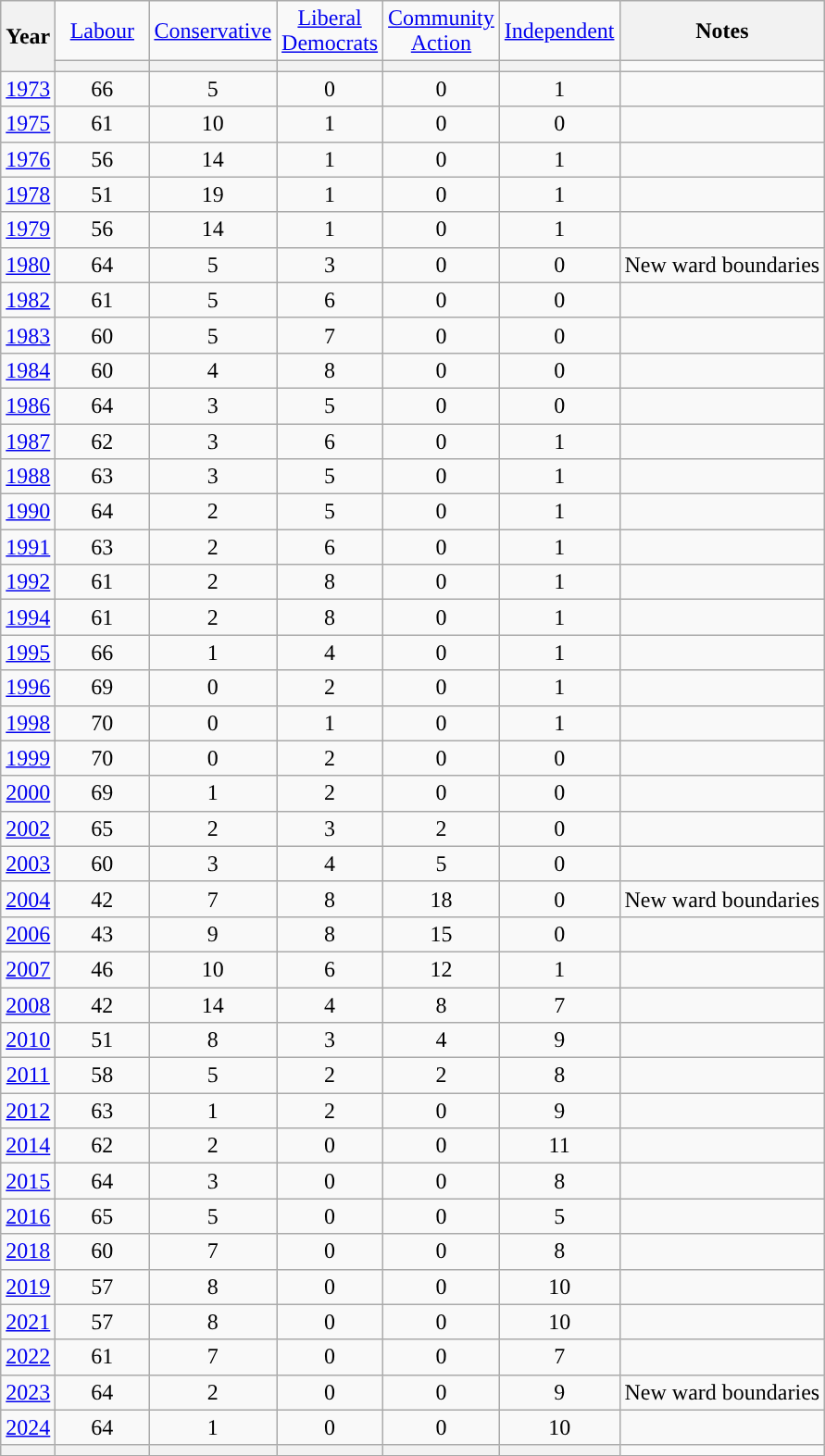<table class=wikitable style=text-align:center>
<tr>
<th rowspan=2>Year</th>
<td width="60"><a href='#'>Labour</a></td>
<td width="60"><a href='#'>Conservative</a></td>
<td width="60"><a href='#'>Liberal Democrats</a></td>
<td width="60"><a href='#'>Community Action</a></td>
<td width="60"><a href='#'>Independent</a></td>
<th>Notes</th>
</tr>
<tr>
<th style="background-color: "></th>
<th style="background-color: "></th>
<th style="background-color: "></th>
<th style="background-color: "></th>
<th style="background-color: "></th>
</tr>
<tr>
<td><a href='#'>1973</a></td>
<td>66</td>
<td>5</td>
<td>0</td>
<td>0</td>
<td>1</td>
<td></td>
</tr>
<tr>
<td><a href='#'>1975</a></td>
<td>61</td>
<td>10</td>
<td>1</td>
<td>0</td>
<td>0</td>
<td></td>
</tr>
<tr>
<td><a href='#'>1976</a></td>
<td>56</td>
<td>14</td>
<td>1</td>
<td>0</td>
<td>1</td>
<td></td>
</tr>
<tr>
<td><a href='#'>1978</a></td>
<td>51</td>
<td>19</td>
<td>1</td>
<td>0</td>
<td>1</td>
<td></td>
</tr>
<tr>
<td><a href='#'>1979</a></td>
<td>56</td>
<td>14</td>
<td>1</td>
<td>0</td>
<td>1</td>
<td></td>
</tr>
<tr>
<td><a href='#'>1980</a></td>
<td>64</td>
<td>5</td>
<td>3</td>
<td>0</td>
<td>0</td>
<td>New ward boundaries</td>
</tr>
<tr>
<td><a href='#'>1982</a></td>
<td>61</td>
<td>5</td>
<td>6</td>
<td>0</td>
<td>0</td>
<td></td>
</tr>
<tr>
<td><a href='#'>1983</a></td>
<td>60</td>
<td>5</td>
<td>7</td>
<td>0</td>
<td>0</td>
<td></td>
</tr>
<tr>
<td><a href='#'>1984</a></td>
<td>60</td>
<td>4</td>
<td>8</td>
<td>0</td>
<td>0</td>
<td></td>
</tr>
<tr>
<td><a href='#'>1986</a></td>
<td>64</td>
<td>3</td>
<td>5</td>
<td>0</td>
<td>0</td>
<td></td>
</tr>
<tr>
<td><a href='#'>1987</a></td>
<td>62</td>
<td>3</td>
<td>6</td>
<td>0</td>
<td>1</td>
<td></td>
</tr>
<tr>
<td><a href='#'>1988</a></td>
<td>63</td>
<td>3</td>
<td>5</td>
<td>0</td>
<td>1</td>
<td></td>
</tr>
<tr>
<td><a href='#'>1990</a></td>
<td>64</td>
<td>2</td>
<td>5</td>
<td>0</td>
<td>1</td>
<td></td>
</tr>
<tr>
<td><a href='#'>1991</a></td>
<td>63</td>
<td>2</td>
<td>6</td>
<td>0</td>
<td>1</td>
<td></td>
</tr>
<tr>
<td><a href='#'>1992</a></td>
<td>61</td>
<td>2</td>
<td>8</td>
<td>0</td>
<td>1</td>
<td></td>
</tr>
<tr>
<td><a href='#'>1994</a></td>
<td>61</td>
<td>2</td>
<td>8</td>
<td>0</td>
<td>1</td>
<td></td>
</tr>
<tr>
<td><a href='#'>1995</a></td>
<td>66</td>
<td>1</td>
<td>4</td>
<td>0</td>
<td>1</td>
<td></td>
</tr>
<tr>
<td><a href='#'>1996</a></td>
<td>69</td>
<td>0</td>
<td>2</td>
<td>0</td>
<td>1</td>
<td></td>
</tr>
<tr>
<td><a href='#'>1998</a></td>
<td>70</td>
<td>0</td>
<td>1</td>
<td>0</td>
<td>1</td>
<td></td>
</tr>
<tr>
<td><a href='#'>1999</a></td>
<td>70</td>
<td>0</td>
<td>2</td>
<td>0</td>
<td>0</td>
<td></td>
</tr>
<tr>
<td><a href='#'>2000</a></td>
<td>69</td>
<td>1</td>
<td>2</td>
<td>0</td>
<td>0</td>
<td></td>
</tr>
<tr>
<td><a href='#'>2002</a></td>
<td>65</td>
<td>2</td>
<td>3</td>
<td>2</td>
<td>0</td>
<td></td>
</tr>
<tr>
<td><a href='#'>2003</a></td>
<td>60</td>
<td>3</td>
<td>4</td>
<td>5</td>
<td>0</td>
<td></td>
</tr>
<tr>
<td><a href='#'>2004</a></td>
<td>42</td>
<td>7</td>
<td>8</td>
<td>18</td>
<td>0</td>
<td>New ward boundaries</td>
</tr>
<tr>
<td><a href='#'>2006</a></td>
<td>43</td>
<td>9</td>
<td>8</td>
<td>15</td>
<td>0</td>
<td></td>
</tr>
<tr>
<td><a href='#'>2007</a></td>
<td>46</td>
<td>10</td>
<td>6</td>
<td>12</td>
<td>1</td>
<td></td>
</tr>
<tr>
<td><a href='#'>2008</a></td>
<td>42</td>
<td>14</td>
<td>4</td>
<td>8</td>
<td>7</td>
<td></td>
</tr>
<tr>
<td><a href='#'>2010</a></td>
<td>51</td>
<td>8</td>
<td>3</td>
<td>4</td>
<td>9</td>
<td></td>
</tr>
<tr>
<td><a href='#'>2011</a></td>
<td>58</td>
<td>5</td>
<td>2</td>
<td>2</td>
<td>8</td>
<td></td>
</tr>
<tr>
<td><a href='#'>2012</a></td>
<td>63</td>
<td>1</td>
<td>2</td>
<td>0</td>
<td>9</td>
<td></td>
</tr>
<tr>
<td><a href='#'>2014</a></td>
<td>62</td>
<td>2</td>
<td>0</td>
<td>0</td>
<td>11</td>
<td></td>
</tr>
<tr>
<td><a href='#'>2015</a></td>
<td>64</td>
<td>3</td>
<td>0</td>
<td>0</td>
<td>8</td>
<td></td>
</tr>
<tr>
<td><a href='#'>2016</a></td>
<td>65</td>
<td>5</td>
<td>0</td>
<td>0</td>
<td>5</td>
<td></td>
</tr>
<tr>
<td><a href='#'>2018</a></td>
<td>60</td>
<td>7</td>
<td>0</td>
<td>0</td>
<td>8</td>
<td></td>
</tr>
<tr>
<td><a href='#'>2019</a></td>
<td>57</td>
<td>8</td>
<td>0</td>
<td>0</td>
<td>10</td>
<td></td>
</tr>
<tr>
<td><a href='#'>2021</a></td>
<td>57</td>
<td>8</td>
<td>0</td>
<td>0</td>
<td>10</td>
<td></td>
</tr>
<tr>
<td><a href='#'>2022</a></td>
<td>61</td>
<td>7</td>
<td>0</td>
<td>0</td>
<td>7</td>
<td></td>
</tr>
<tr>
<td><a href='#'>2023</a></td>
<td>64</td>
<td>2</td>
<td>0</td>
<td>0</td>
<td>9</td>
<td>New ward boundaries</td>
</tr>
<tr>
<td><a href='#'>2024</a></td>
<td>64</td>
<td>1</td>
<td>0</td>
<td>0</td>
<td>10</td>
<td></td>
</tr>
<tr>
<th></th>
<th style="background-color: "></th>
<th style="background-color: "></th>
<th style="background-color: "></th>
<th style="background-color: "></th>
<th style="background-color: "></th>
</tr>
</table>
